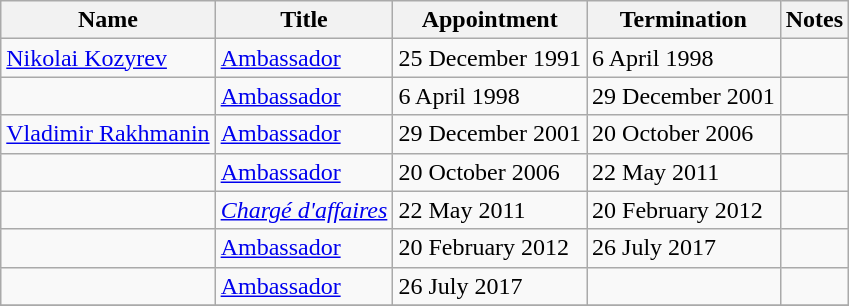<table class="wikitable">
<tr valign="middle">
<th>Name</th>
<th>Title</th>
<th>Appointment</th>
<th>Termination</th>
<th>Notes</th>
</tr>
<tr>
<td><a href='#'>Nikolai Kozyrev</a></td>
<td><a href='#'>Ambassador</a></td>
<td>25 December 1991</td>
<td>6 April 1998</td>
<td></td>
</tr>
<tr>
<td></td>
<td><a href='#'>Ambassador</a></td>
<td>6 April 1998</td>
<td>29 December 2001</td>
<td></td>
</tr>
<tr>
<td><a href='#'>Vladimir Rakhmanin</a></td>
<td><a href='#'>Ambassador</a></td>
<td>29 December 2001</td>
<td>20 October 2006</td>
<td></td>
</tr>
<tr>
<td></td>
<td><a href='#'>Ambassador</a></td>
<td>20 October 2006</td>
<td>22 May 2011</td>
<td></td>
</tr>
<tr>
<td></td>
<td><em><a href='#'>Chargé d'affaires</a></em></td>
<td>22 May 2011</td>
<td>20 February 2012</td>
<td></td>
</tr>
<tr>
<td></td>
<td><a href='#'>Ambassador</a></td>
<td>20 February 2012</td>
<td>26 July 2017</td>
<td></td>
</tr>
<tr>
<td></td>
<td><a href='#'>Ambassador</a></td>
<td>26 July 2017</td>
<td></td>
<td></td>
</tr>
<tr>
</tr>
</table>
